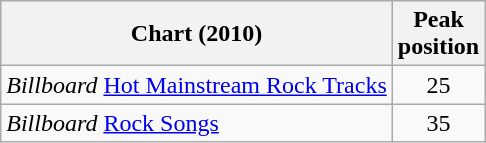<table class="wikitable sortable">
<tr>
<th>Chart (2010)</th>
<th>Peak<br> position</th>
</tr>
<tr>
<td><em>Billboard</em> <a href='#'>Hot Mainstream Rock Tracks</a></td>
<td align="center">25</td>
</tr>
<tr>
<td><em>Billboard</em> <a href='#'>Rock Songs</a></td>
<td align="center">35</td>
</tr>
</table>
